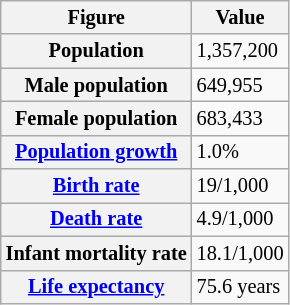<table class="wikitable floatright" style="max-width:25em; font-size:85%;">
<tr>
<th>Figure</th>
<th>Value</th>
</tr>
<tr>
<th>Population</th>
<td>1,357,200</td>
</tr>
<tr>
<th>Male population</th>
<td>649,955</td>
</tr>
<tr>
<th>Female population</th>
<td>683,433</td>
</tr>
<tr>
<th><a href='#'>Population growth</a></th>
<td>1.0%</td>
</tr>
<tr>
<th><a href='#'>Birth rate</a></th>
<td>19/1,000</td>
</tr>
<tr>
<th><a href='#'>Death rate</a></th>
<td>4.9/1,000</td>
</tr>
<tr>
<th>Infant mortality rate</th>
<td>18.1/1,000</td>
</tr>
<tr>
<th><a href='#'>Life expectancy</a></th>
<td>75.6 years</td>
</tr>
</table>
